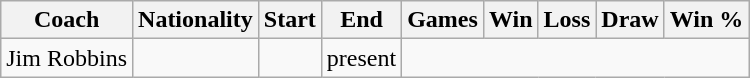<table class="wikitable" style="text-align:center; margin-left: lem;">
<tr>
<th>Coach</th>
<th>Nationality</th>
<th>Start</th>
<th>End</th>
<th>Games</th>
<th><strong>Win</strong></th>
<th>Loss</th>
<th>Draw</th>
<th>Win %</th>
</tr>
<tr>
<td>Jim Robbins</td>
<td></td>
<td></td>
<td>present<br></td>
</tr>
</table>
